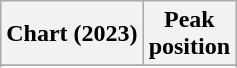<table class="wikitable sortable plainrowheaders" style="text-align:center">
<tr>
<th scope="col">Chart (2023)</th>
<th scope="col">Peak<br>position</th>
</tr>
<tr>
</tr>
<tr>
</tr>
<tr>
</tr>
<tr>
</tr>
</table>
